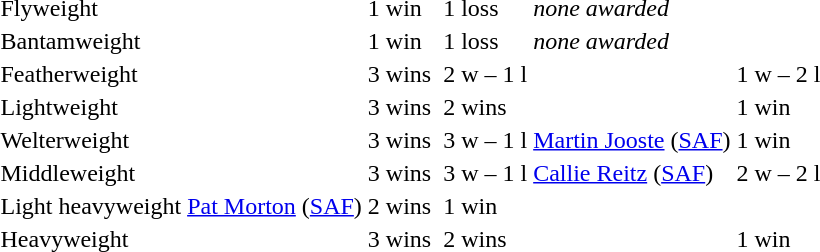<table>
<tr>
<td>Flyweight</td>
<td></td>
<td>1 win</td>
<td></td>
<td>1 loss</td>
<td colspan="2"><em>none awarded</em></td>
</tr>
<tr>
<td>Bantamweight</td>
<td></td>
<td>1 win</td>
<td></td>
<td>1 loss</td>
<td colspan="2"><em>none awarded</em></td>
</tr>
<tr>
<td>Featherweight</td>
<td></td>
<td>3 wins</td>
<td></td>
<td>2 w – 1 l</td>
<td></td>
<td>1 w – 2 l</td>
</tr>
<tr>
<td>Lightweight</td>
<td></td>
<td>3 wins</td>
<td></td>
<td>2 wins</td>
<td></td>
<td>1 win</td>
</tr>
<tr>
<td>Welterweight</td>
<td></td>
<td>3 wins</td>
<td></td>
<td>3 w – 1 l</td>
<td> <a href='#'>Martin Jooste</a> <span>(<a href='#'>SAF</a>)</span></td>
<td>1 win</td>
</tr>
<tr>
<td>Middleweight</td>
<td></td>
<td>3 wins</td>
<td></td>
<td>3 w – 1 l</td>
<td> <a href='#'>Callie Reitz</a> <span>(<a href='#'>SAF</a>)</span></td>
<td>2 w – 2 l</td>
</tr>
<tr>
<td>Light heavyweight</td>
<td> <a href='#'>Pat Morton</a> <span>(<a href='#'>SAF</a>)</span></td>
<td>2 wins</td>
<td></td>
<td>1 win</td>
<td></td>
<td></td>
</tr>
<tr>
<td>Heavyweight</td>
<td></td>
<td>3 wins</td>
<td></td>
<td>2 wins</td>
<td></td>
<td>1 win</td>
</tr>
</table>
